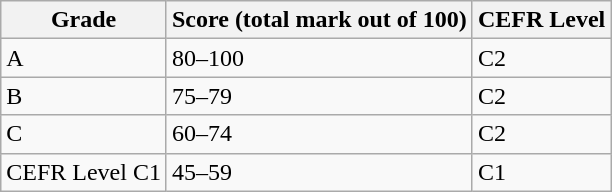<table class="wikitable">
<tr>
<th><strong>Grade</strong></th>
<th><strong>Score (total mark out of 100)</strong></th>
<th><strong>CEFR Level</strong></th>
</tr>
<tr>
<td>A</td>
<td>80–100</td>
<td>C2</td>
</tr>
<tr>
<td>B</td>
<td>75–79</td>
<td>C2</td>
</tr>
<tr>
<td>C</td>
<td>60–74</td>
<td>C2</td>
</tr>
<tr>
<td>CEFR Level C1</td>
<td>45–59</td>
<td>C1</td>
</tr>
</table>
